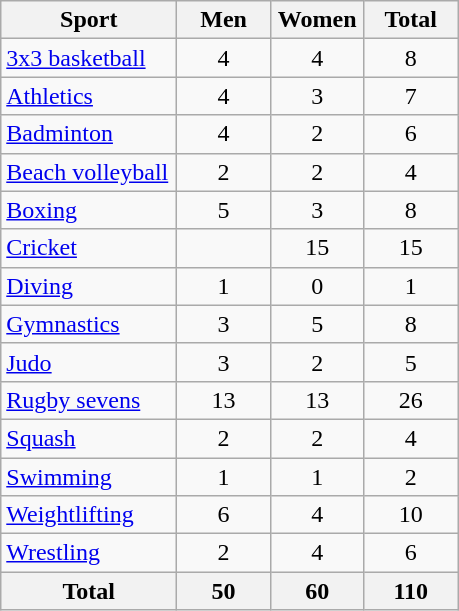<table class="wikitable sortable" style="text-align:center;">
<tr>
<th width=110>Sport</th>
<th width=55>Men</th>
<th width=55>Women</th>
<th width=55>Total</th>
</tr>
<tr>
<td align=left><a href='#'>3x3 basketball</a></td>
<td>4</td>
<td>4</td>
<td>8</td>
</tr>
<tr>
<td align=left><a href='#'>Athletics</a></td>
<td>4</td>
<td>3</td>
<td>7</td>
</tr>
<tr>
<td align=left><a href='#'>Badminton</a></td>
<td>4</td>
<td>2</td>
<td>6</td>
</tr>
<tr>
<td align=left><a href='#'>Beach volleyball</a></td>
<td>2</td>
<td>2</td>
<td>4</td>
</tr>
<tr>
<td align=left><a href='#'>Boxing</a></td>
<td>5</td>
<td>3</td>
<td>8</td>
</tr>
<tr>
<td align=left><a href='#'>Cricket</a></td>
<td></td>
<td>15</td>
<td>15</td>
</tr>
<tr>
<td align=left><a href='#'>Diving</a></td>
<td>1</td>
<td>0</td>
<td>1</td>
</tr>
<tr>
<td align=left><a href='#'>Gymnastics</a></td>
<td>3</td>
<td>5</td>
<td>8</td>
</tr>
<tr>
<td align=left><a href='#'>Judo</a></td>
<td>3</td>
<td>2</td>
<td>5</td>
</tr>
<tr>
<td align=left><a href='#'>Rugby sevens</a></td>
<td>13</td>
<td>13</td>
<td>26</td>
</tr>
<tr>
<td align=left><a href='#'>Squash</a></td>
<td>2</td>
<td>2</td>
<td>4</td>
</tr>
<tr>
<td align=left><a href='#'>Swimming</a></td>
<td>1</td>
<td>1</td>
<td>2</td>
</tr>
<tr>
<td align=left><a href='#'>Weightlifting</a></td>
<td>6</td>
<td>4</td>
<td>10</td>
</tr>
<tr>
<td align=left><a href='#'>Wrestling</a></td>
<td>2</td>
<td>4</td>
<td>6</td>
</tr>
<tr>
<th>Total</th>
<th>50</th>
<th>60</th>
<th>110</th>
</tr>
</table>
